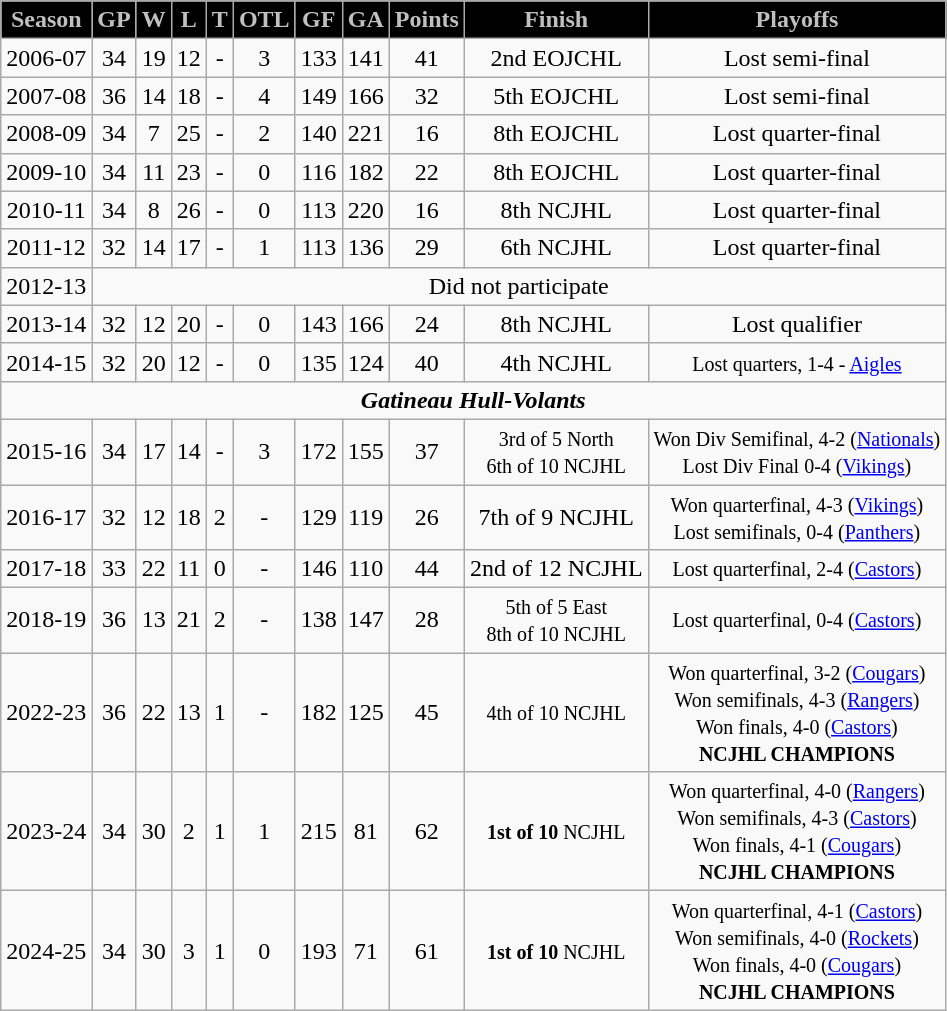<table class="wikitable">
<tr align="center" style="color: #C0C0C0" bgcolor="#000000">
<td><strong>Season</strong></td>
<td><strong>GP </strong></td>
<td><strong> W </strong></td>
<td><strong> L </strong></td>
<td><strong> T </strong></td>
<td><strong>OTL</strong></td>
<td><strong>GF </strong></td>
<td><strong>GA </strong></td>
<td><strong>Points</strong></td>
<td><strong>Finish</strong></td>
<td><strong>Playoffs</strong></td>
</tr>
<tr align="center">
<td>2006-07</td>
<td>34</td>
<td>19</td>
<td>12</td>
<td>-</td>
<td>3</td>
<td>133</td>
<td>141</td>
<td>41</td>
<td>2nd EOJCHL</td>
<td>Lost semi-final</td>
</tr>
<tr align="center">
<td>2007-08</td>
<td>36</td>
<td>14</td>
<td>18</td>
<td>-</td>
<td>4</td>
<td>149</td>
<td>166</td>
<td>32</td>
<td>5th EOJCHL</td>
<td>Lost semi-final</td>
</tr>
<tr align="center">
<td>2008-09</td>
<td>34</td>
<td>7</td>
<td>25</td>
<td>-</td>
<td>2</td>
<td>140</td>
<td>221</td>
<td>16</td>
<td>8th EOJCHL</td>
<td>Lost quarter-final</td>
</tr>
<tr align="center">
<td>2009-10</td>
<td>34</td>
<td>11</td>
<td>23</td>
<td>-</td>
<td>0</td>
<td>116</td>
<td>182</td>
<td>22</td>
<td>8th EOJCHL</td>
<td>Lost quarter-final</td>
</tr>
<tr align="center">
<td>2010-11</td>
<td>34</td>
<td>8</td>
<td>26</td>
<td>-</td>
<td>0</td>
<td>113</td>
<td>220</td>
<td>16</td>
<td>8th NCJHL</td>
<td>Lost quarter-final</td>
</tr>
<tr align="center">
<td>2011-12</td>
<td>32</td>
<td>14</td>
<td>17</td>
<td>-</td>
<td>1</td>
<td>113</td>
<td>136</td>
<td>29</td>
<td>6th NCJHL</td>
<td>Lost quarter-final</td>
</tr>
<tr align="center">
<td>2012-13</td>
<td colspan="11">Did not participate</td>
</tr>
<tr align="center">
<td>2013-14</td>
<td>32</td>
<td>12</td>
<td>20</td>
<td>-</td>
<td>0</td>
<td>143</td>
<td>166</td>
<td>24</td>
<td>8th NCJHL</td>
<td>Lost qualifier</td>
</tr>
<tr align="center">
<td>2014-15</td>
<td>32</td>
<td>20</td>
<td>12</td>
<td>-</td>
<td>0</td>
<td>135</td>
<td>124</td>
<td>40</td>
<td>4th NCJHL</td>
<td><small>Lost quarters, 1-4 - <a href='#'>Aigles</a></small></td>
</tr>
<tr align="center">
<td colspan="12"><strong><em>Gatineau Hull-Volants</em></strong></td>
</tr>
<tr align="center" bgcolor'#eeffff>
<td>2015-16</td>
<td>34</td>
<td>17</td>
<td>14</td>
<td>-</td>
<td>3</td>
<td>172</td>
<td>155</td>
<td>37</td>
<td><small>3rd of 5 North<br>6th of 10 NCJHL </small></td>
<td><small>Won Div Semifinal, 4-2 (<a href='#'>Nationals</a>)<br>Lost Div Final 0-4 (<a href='#'>Vikings</a>)</small></td>
</tr>
<tr align="center" bgcolor'#eeffff>
<td>2016-17</td>
<td>32</td>
<td>12</td>
<td>18</td>
<td>2</td>
<td>-</td>
<td>129</td>
<td>119</td>
<td>26</td>
<td>7th of 9 NCJHL</td>
<td><small>Won quarterfinal, 4-3 (<a href='#'>Vikings</a>)<br>Lost semifinals, 0-4 (<a href='#'>Panthers</a>)</small></td>
</tr>
<tr align="center">
<td>2017-18</td>
<td>33</td>
<td>22</td>
<td>11</td>
<td>0</td>
<td>-</td>
<td>146</td>
<td>110</td>
<td>44</td>
<td>2nd of 12 NCJHL</td>
<td><small>Lost quarterfinal, 2-4 (<a href='#'>Castors</a>)</small></td>
</tr>
<tr align="center">
<td>2018-19</td>
<td>36</td>
<td>13</td>
<td>21</td>
<td>2</td>
<td>-</td>
<td>138</td>
<td>147</td>
<td>28</td>
<td><small>5th of 5 East<br>8th of 10 NCJHL </small></td>
<td><small>Lost quarterfinal, 0-4 (<a href='#'>Castors</a>)</small></td>
</tr>
<tr align="center">
<td>2022-23</td>
<td>36</td>
<td>22</td>
<td>13</td>
<td>1</td>
<td>-</td>
<td>182</td>
<td>125</td>
<td>45</td>
<td><small>4th of 10 NCJHL </small></td>
<td><small>Won quarterfinal, 3-2 (<a href='#'>Cougars</a>)<br>Won semifinals, 4-3 (<a href='#'>Rangers</a>)<br>Won finals, 4-0 (<a href='#'>Castors</a>)<br><strong>NCJHL CHAMPIONS</strong></small></td>
</tr>
<tr align="center">
<td>2023-24</td>
<td>34</td>
<td>30</td>
<td>2</td>
<td>1</td>
<td>1</td>
<td>215</td>
<td>81</td>
<td>62</td>
<td><small><strong>1st of 10</strong> NCJHL </small></td>
<td><small>Won quarterfinal, 4-0 (<a href='#'>Rangers</a>)<br>Won semifinals, 4-3 (<a href='#'>Castors</a>)<br>Won finals, 4-1 (<a href='#'>Cougars</a>)<br><strong>NCJHL CHAMPIONS</strong></small></td>
</tr>
<tr align="center">
<td>2024-25</td>
<td>34</td>
<td>30</td>
<td>3</td>
<td>1</td>
<td>0</td>
<td>193</td>
<td>71</td>
<td>61</td>
<td><small><strong>1st of 10</strong> NCJHL </small></td>
<td><small>Won quarterfinal, 4-1 (<a href='#'>Castors</a>)<br>Won semifinals, 4-0 (<a href='#'>Rockets</a>)<br>Won finals, 4-0 (<a href='#'>Cougars</a>)<br><strong>NCJHL CHAMPIONS</strong></small></td>
</tr>
</table>
